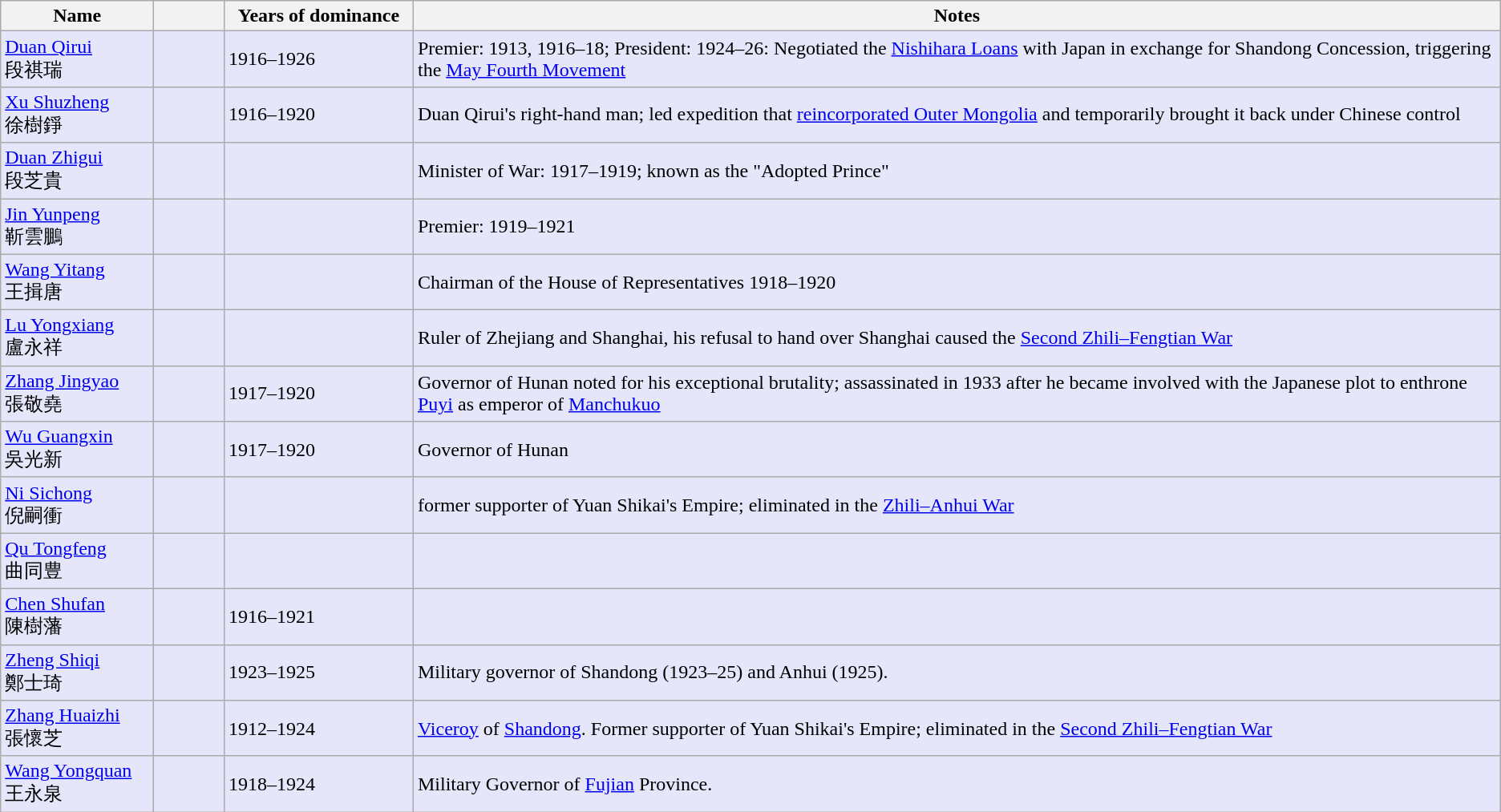<table class="wikitable">
<tr>
<th width=120px>Name</th>
<th width=51px></th>
<th width=150px>Years of dominance</th>
<th>Notes</th>
</tr>
<tr bgcolor=#E6E6FA>
<td><a href='#'>Duan Qirui</a><br>段祺瑞</td>
<td align=center></td>
<td>1916–1926</td>
<td>Premier: 1913, 1916–18; President: 1924–26: Negotiated the <a href='#'>Nishihara Loans</a> with Japan in exchange for Shandong Concession, triggering the <a href='#'>May Fourth Movement</a></td>
</tr>
<tr bgcolor=#E6E6FA>
<td><a href='#'>Xu Shuzheng</a><br>徐樹錚</td>
<td align=center></td>
<td>1916–1920</td>
<td>Duan Qirui's right-hand man; led expedition that <a href='#'>reincorporated Outer Mongolia</a> and temporarily brought it back under Chinese control</td>
</tr>
<tr bgcolor=#E6E6FA>
<td><a href='#'>Duan Zhigui</a><br>段芝貴</td>
<td align=center></td>
<td></td>
<td>Minister of War: 1917–1919; known as the "Adopted Prince"</td>
</tr>
<tr bgcolor=#E6E6FA>
<td><a href='#'>Jin Yunpeng</a><br>靳雲鵬</td>
<td align=center></td>
<td></td>
<td>Premier: 1919–1921</td>
</tr>
<tr bgcolor=#E6E6FA>
<td><a href='#'>Wang Yitang</a><br>王揖唐</td>
<td align=center></td>
<td></td>
<td>Chairman of the House of Representatives 1918–1920</td>
</tr>
<tr bgcolor=#E6E6FA>
<td><a href='#'>Lu Yongxiang</a><br>盧永祥</td>
<td align=center></td>
<td></td>
<td>Ruler of Zhejiang and Shanghai, his refusal to hand over Shanghai caused the <a href='#'>Second Zhili–Fengtian War</a></td>
</tr>
<tr bgcolor=#E6E6FA>
<td><a href='#'>Zhang Jingyao</a><br>張敬堯</td>
<td align=center></td>
<td>1917–1920</td>
<td>Governor of Hunan noted for his exceptional brutality; assassinated in 1933 after he became involved with the Japanese plot to enthrone <a href='#'>Puyi</a> as emperor of <a href='#'>Manchukuo</a></td>
</tr>
<tr bgcolor=#E6E6FA>
<td><a href='#'>Wu Guangxin</a><br>吳光新</td>
<td align=center></td>
<td>1917–1920</td>
<td>Governor of Hunan</td>
</tr>
<tr bgcolor=#E6E6FA>
<td><a href='#'>Ni Sichong</a><br>倪嗣衝</td>
<td align=center></td>
<td></td>
<td>former supporter of Yuan Shikai's Empire; eliminated in the <a href='#'>Zhili–Anhui War</a></td>
</tr>
<tr bgcolor=#E6E6FA>
<td><a href='#'>Qu Tongfeng</a><br>曲同豊</td>
<td align=center></td>
<td></td>
<td></td>
</tr>
<tr bgcolor=#E6E6FA>
<td><a href='#'>Chen Shufan</a><br>陳樹藩</td>
<td align=center></td>
<td>1916–1921</td>
<td></td>
</tr>
<tr bgcolor=#E6E6FA>
<td><a href='#'>Zheng Shiqi</a><br>鄭士琦</td>
<td align=center></td>
<td>1923–1925</td>
<td>Military governor of Shandong (1923–25) and Anhui (1925).</td>
</tr>
<tr bgcolor=#E6E6FA>
<td><a href='#'>Zhang Huaizhi</a><br>張懷芝</td>
<td align=center></td>
<td>1912–1924</td>
<td><a href='#'>Viceroy</a> of <a href='#'>Shandong</a>. Former supporter of Yuan Shikai's Empire; eliminated in the <a href='#'>Second Zhili–Fengtian War</a></td>
</tr>
<tr bgcolor=#E6E6FA>
<td><a href='#'>Wang Yongquan</a><br>王永泉</td>
<td align=center></td>
<td>1918–1924</td>
<td>Military Governor of <a href='#'>Fujian</a> Province.</td>
</tr>
</table>
